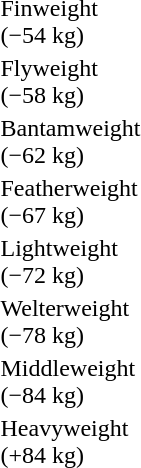<table>
<tr>
<td rowspan=2>Finweight<br>(−54 kg)</td>
<td rowspan=2></td>
<td rowspan=2></td>
<td></td>
</tr>
<tr>
<td></td>
</tr>
<tr>
<td rowspan=2>Flyweight<br>(−58 kg)</td>
<td rowspan=2></td>
<td rowspan=2></td>
<td></td>
</tr>
<tr>
<td></td>
</tr>
<tr>
<td rowspan=2>Bantamweight<br>(−62 kg)</td>
<td rowspan=2></td>
<td rowspan=2></td>
<td></td>
</tr>
<tr>
<td></td>
</tr>
<tr>
<td rowspan=2>Featherweight<br>(−67 kg)</td>
<td rowspan=2></td>
<td rowspan=2></td>
<td></td>
</tr>
<tr>
<td></td>
</tr>
<tr>
<td rowspan=2>Lightweight<br>(−72 kg)</td>
<td rowspan=2></td>
<td rowspan=2></td>
<td></td>
</tr>
<tr>
<td></td>
</tr>
<tr>
<td rowspan=2>Welterweight<br>(−78 kg)</td>
<td rowspan=2></td>
<td rowspan=2></td>
<td></td>
</tr>
<tr>
<td></td>
</tr>
<tr>
<td rowspan=2>Middleweight<br>(−84 kg)</td>
<td rowspan=2></td>
<td rowspan=2></td>
<td></td>
</tr>
<tr>
<td></td>
</tr>
<tr>
<td rowspan=2>Heavyweight<br>(+84 kg)</td>
<td rowspan=2></td>
<td rowspan=2></td>
<td></td>
</tr>
<tr>
<td></td>
</tr>
</table>
